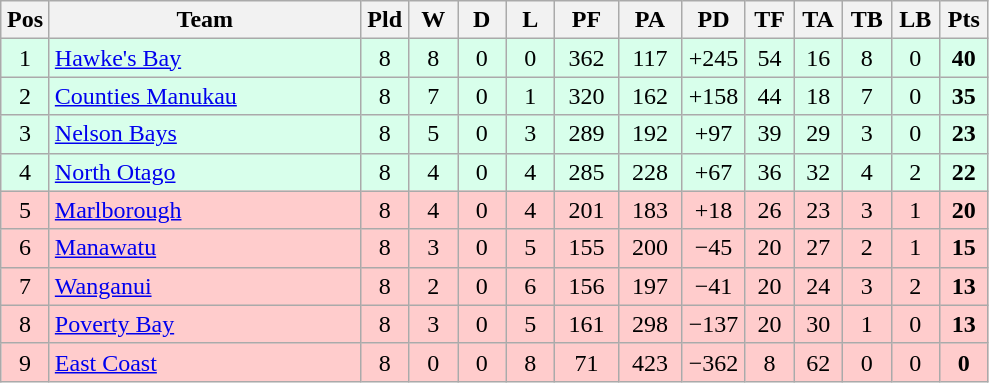<table class="wikitable" style="text-align:center">
<tr>
<th style="width:25px">Pos</th>
<th style="width:200px">Team</th>
<th style="width:25px">Pld</th>
<th style="width:25px">W</th>
<th style="width:25px">D</th>
<th style="width:25px">L</th>
<th style="width:35px">PF</th>
<th style="width:35px">PA</th>
<th style="width:35px">PD</th>
<th style="width:25px">TF</th>
<th style="width:25px">TA</th>
<th style="width:25px">TB</th>
<th style="width:25px">LB</th>
<th style="width:25px">Pts</th>
</tr>
<tr style="background:#d8ffeb">
<td>1</td>
<td style="text-align:left"><a href='#'>Hawke's Bay</a></td>
<td>8</td>
<td>8</td>
<td>0</td>
<td>0</td>
<td>362</td>
<td>117</td>
<td>+245</td>
<td>54</td>
<td>16</td>
<td>8</td>
<td>0</td>
<td><strong>40</strong></td>
</tr>
<tr style="background:#d8ffeb">
<td>2</td>
<td style="text-align:left"><a href='#'>Counties Manukau</a></td>
<td>8</td>
<td>7</td>
<td>0</td>
<td>1</td>
<td>320</td>
<td>162</td>
<td>+158</td>
<td>44</td>
<td>18</td>
<td>7</td>
<td>0</td>
<td><strong>35</strong></td>
</tr>
<tr style="background:#d8ffeb">
<td>3</td>
<td style="text-align:left"><a href='#'>Nelson Bays</a></td>
<td>8</td>
<td>5</td>
<td>0</td>
<td>3</td>
<td>289</td>
<td>192</td>
<td>+97</td>
<td>39</td>
<td>29</td>
<td>3</td>
<td>0</td>
<td><strong>23</strong></td>
</tr>
<tr style="background:#d8ffeb">
<td>4</td>
<td style="text-align:left"><a href='#'>North Otago</a></td>
<td>8</td>
<td>4</td>
<td>0</td>
<td>4</td>
<td>285</td>
<td>228</td>
<td>+67</td>
<td>36</td>
<td>32</td>
<td>4</td>
<td>2</td>
<td><strong>22</strong></td>
</tr>
<tr style="background:#ffcccc">
<td>5</td>
<td style="text-align:left"><a href='#'>Marlborough</a></td>
<td>8</td>
<td>4</td>
<td>0</td>
<td>4</td>
<td>201</td>
<td>183</td>
<td>+18</td>
<td>26</td>
<td>23</td>
<td>3</td>
<td>1</td>
<td><strong>20</strong></td>
</tr>
<tr style="background:#ffcccc">
<td>6</td>
<td style="text-align:left"><a href='#'>Manawatu</a></td>
<td>8</td>
<td>3</td>
<td>0</td>
<td>5</td>
<td>155</td>
<td>200</td>
<td>−45</td>
<td>20</td>
<td>27</td>
<td>2</td>
<td>1</td>
<td><strong>15</strong></td>
</tr>
<tr style="background:#ffcccc">
<td>7</td>
<td style="text-align:left"><a href='#'>Wanganui</a></td>
<td>8</td>
<td>2</td>
<td>0</td>
<td>6</td>
<td>156</td>
<td>197</td>
<td>−41</td>
<td>20</td>
<td>24</td>
<td>3</td>
<td>2</td>
<td><strong>13</strong></td>
</tr>
<tr style="background:#ffcccc">
<td>8</td>
<td style="text-align:left"><a href='#'>Poverty Bay</a></td>
<td>8</td>
<td>3</td>
<td>0</td>
<td>5</td>
<td>161</td>
<td>298</td>
<td>−137</td>
<td>20</td>
<td>30</td>
<td>1</td>
<td>0</td>
<td><strong>13</strong></td>
</tr>
<tr style="background:#ffcccc">
<td>9</td>
<td style="text-align:left"><a href='#'>East Coast</a></td>
<td>8</td>
<td>0</td>
<td>0</td>
<td>8</td>
<td>71</td>
<td>423</td>
<td>−362</td>
<td>8</td>
<td>62</td>
<td>0</td>
<td>0</td>
<td><strong>0</strong></td>
</tr>
</table>
